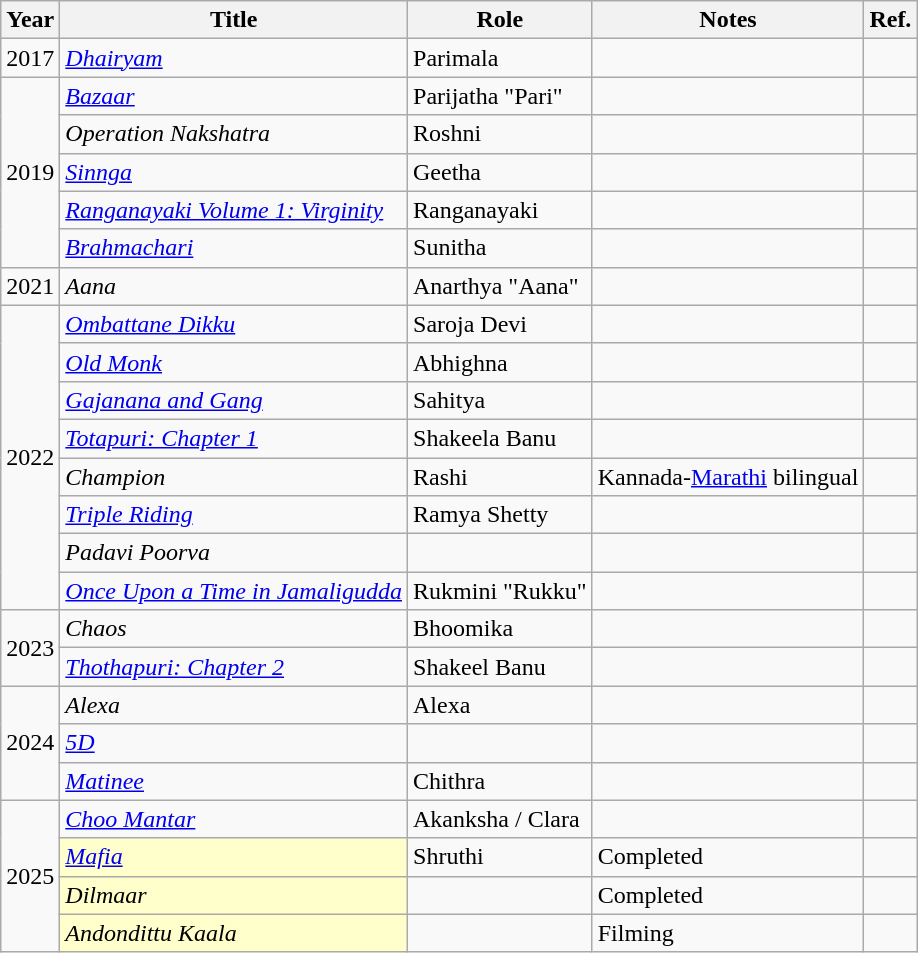<table class="wikitable sortable">
<tr>
<th scope="col">Year</th>
<th scope="col">Title</th>
<th scope="col">Role</th>
<th scope="col" class="unsortable">Notes</th>
<th scope="col" class="unsortable">Ref.</th>
</tr>
<tr>
<td>2017</td>
<td><a href='#'><em>Dhairyam</em></a></td>
<td>Parimala</td>
<td></td>
<td></td>
</tr>
<tr>
<td rowspan="5">2019</td>
<td><em><a href='#'>Bazaar</a></em></td>
<td>Parijatha "Pari"</td>
<td></td>
<td></td>
</tr>
<tr>
<td><em>Operation Nakshatra</em></td>
<td>Roshni</td>
<td></td>
<td></td>
</tr>
<tr>
<td><em><a href='#'>Sinnga</a></em></td>
<td>Geetha</td>
<td></td>
<td></td>
</tr>
<tr>
<td><em><a href='#'>Ranganayaki Volume 1: Virginity</a></em></td>
<td>Ranganayaki</td>
<td></td>
<td></td>
</tr>
<tr>
<td><em><a href='#'>Brahmachari</a></em></td>
<td>Sunitha</td>
<td></td>
<td></td>
</tr>
<tr>
<td>2021</td>
<td><em>Aana</em></td>
<td>Anarthya "Aana"</td>
<td></td>
<td></td>
</tr>
<tr>
<td rowspan="8">2022</td>
<td><em><a href='#'>Ombattane Dikku</a></em></td>
<td>Saroja Devi</td>
<td></td>
<td></td>
</tr>
<tr>
<td><em><a href='#'>Old Monk</a></em></td>
<td>Abhighna</td>
<td></td>
<td></td>
</tr>
<tr>
<td><em><a href='#'>Gajanana and Gang</a></em></td>
<td>Sahitya</td>
<td></td>
<td></td>
</tr>
<tr>
<td><em><a href='#'>Totapuri: Chapter 1</a></em></td>
<td>Shakeela Banu</td>
<td></td>
<td></td>
</tr>
<tr>
<td><em>Champion</em></td>
<td>Rashi</td>
<td>Kannada-<a href='#'>Marathi</a> bilingual</td>
<td></td>
</tr>
<tr>
<td><em><a href='#'>Triple Riding</a></em></td>
<td>Ramya Shetty</td>
<td></td>
<td></td>
</tr>
<tr>
<td><em>Padavi Poorva</em></td>
<td></td>
<td></td>
<td></td>
</tr>
<tr>
<td><em><a href='#'>Once Upon a Time in Jamaligudda</a></em></td>
<td>Rukmini "Rukku"</td>
<td></td>
<td></td>
</tr>
<tr>
<td rowspan="2">2023</td>
<td><em>Chaos</em></td>
<td>Bhoomika</td>
<td></td>
<td></td>
</tr>
<tr>
<td><em><a href='#'>Thothapuri: Chapter 2</a></em></td>
<td>Shakeel Banu</td>
<td></td>
<td></td>
</tr>
<tr>
<td rowspan="3">2024</td>
<td><em>Alexa</em></td>
<td>Alexa</td>
<td></td>
<td></td>
</tr>
<tr>
<td><em><a href='#'>5D</a></em></td>
<td></td>
<td></td>
<td></td>
</tr>
<tr>
<td><em><a href='#'>Matinee</a></em></td>
<td>Chithra</td>
<td></td>
<td></td>
</tr>
<tr>
<td rowspan="4">2025</td>
<td><em><a href='#'>Choo Mantar</a></em></td>
<td>Akanksha / Clara</td>
<td></td>
<td></td>
</tr>
<tr>
<td style="background:#FFFFCC;"><em><a href='#'>Mafia</a></em></td>
<td>Shruthi</td>
<td>Completed</td>
<td></td>
</tr>
<tr>
<td style="background:#FFFFCC;"><em>Dilmaar</em></td>
<td></td>
<td>Completed</td>
<td></td>
</tr>
<tr>
<td style="background:#FFFFCC;"><em>Andondittu Kaala</em></td>
<td></td>
<td>Filming</td>
<td></td>
</tr>
</table>
